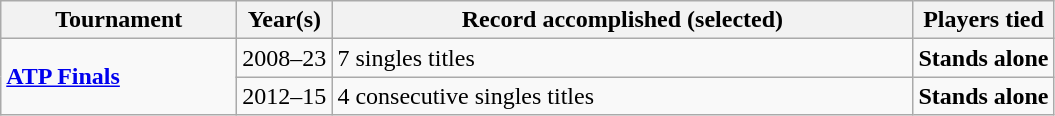<table class="wikitable">
<tr>
<th width="150">Tournament</th>
<th>Year(s)</th>
<th width="380">Record accomplished (selected)</th>
<th>Players tied</th>
</tr>
<tr>
<td rowspan="2"><strong><a href='#'>ATP Finals</a></strong></td>
<td>2008–23</td>
<td>7 singles titles</td>
<td><strong>Stands alone</strong></td>
</tr>
<tr>
<td>2012–15</td>
<td>4 consecutive singles titles</td>
<td><strong>Stands alone</strong></td>
</tr>
</table>
